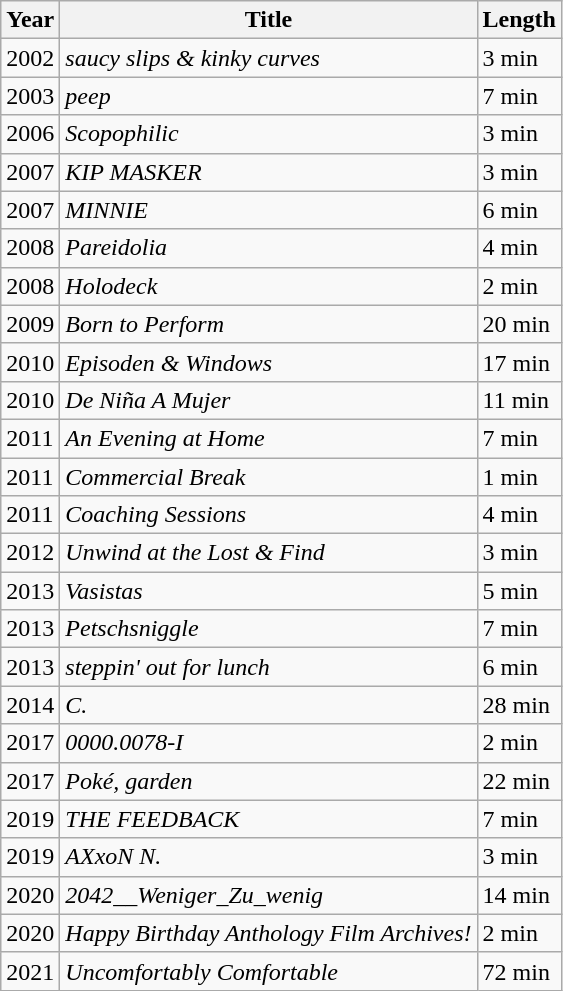<table class="wikitable">
<tr>
<th>Year</th>
<th>Title</th>
<th>Length</th>
</tr>
<tr>
<td>2002</td>
<td><em>saucy slips & kinky curves</em></td>
<td>3 min</td>
</tr>
<tr>
<td>2003</td>
<td><em>peep</em></td>
<td>7 min</td>
</tr>
<tr>
<td>2006</td>
<td><em>Scopophilic</em></td>
<td>3 min</td>
</tr>
<tr>
<td>2007</td>
<td><em>KIP MASKER</em></td>
<td>3 min</td>
</tr>
<tr>
<td>2007</td>
<td><em>MINNIE</em></td>
<td>6 min</td>
</tr>
<tr>
<td>2008</td>
<td><em>Pareidolia</em></td>
<td>4 min</td>
</tr>
<tr>
<td>2008</td>
<td><em>Holodeck</em></td>
<td>2 min</td>
</tr>
<tr>
<td>2009</td>
<td><em>Born to Perform</em></td>
<td>20 min</td>
</tr>
<tr>
<td>2010</td>
<td><em>Episoden & Windows</em></td>
<td>17 min</td>
</tr>
<tr>
<td>2010</td>
<td><em>De Niña A Mujer</em></td>
<td>11 min</td>
</tr>
<tr>
<td>2011</td>
<td><em>An Evening at Home</em></td>
<td>7 min</td>
</tr>
<tr>
<td>2011</td>
<td><em>Commercial Break</em></td>
<td>1 min</td>
</tr>
<tr>
<td>2011</td>
<td><em>Coaching Sessions</em></td>
<td>4 min</td>
</tr>
<tr>
<td>2012</td>
<td><em>Unwind at the Lost & Find</em></td>
<td>3 min</td>
</tr>
<tr>
<td>2013</td>
<td><em>Vasistas</em></td>
<td>5 min</td>
</tr>
<tr>
<td>2013</td>
<td><em>Petschsniggle</em></td>
<td>7 min</td>
</tr>
<tr>
<td>2013</td>
<td><em>steppin' out for lunch</em></td>
<td>6 min</td>
</tr>
<tr>
<td>2014</td>
<td><em>C.</em></td>
<td>28 min</td>
</tr>
<tr>
<td>2017</td>
<td><em>0000.0078-I</em></td>
<td>2 min</td>
</tr>
<tr>
<td>2017</td>
<td><em>Poké, garden</em></td>
<td>22 min</td>
</tr>
<tr>
<td>2019</td>
<td><em>THE FEEDBACK</em></td>
<td>7 min</td>
</tr>
<tr>
<td>2019</td>
<td><em>AXxoN N.</em></td>
<td>3 min</td>
</tr>
<tr>
<td>2020</td>
<td><em>2042__Weniger_Zu_wenig</em></td>
<td>14 min</td>
</tr>
<tr>
<td>2020</td>
<td><em>Happy Birthday Anthology Film Archives!</em></td>
<td>2 min</td>
</tr>
<tr>
<td>2021</td>
<td><em>Uncomfortably Comfortable</em></td>
<td>72 min</td>
</tr>
</table>
